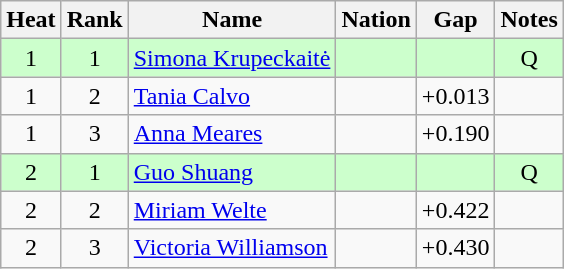<table class="wikitable sortable" style="text-align:center">
<tr>
<th>Heat</th>
<th>Rank</th>
<th>Name</th>
<th>Nation</th>
<th>Gap</th>
<th>Notes</th>
</tr>
<tr bgcolor=ccffcc>
<td>1</td>
<td>1</td>
<td align=left><a href='#'>Simona Krupeckaitė</a></td>
<td align=left></td>
<td></td>
<td>Q</td>
</tr>
<tr>
<td>1</td>
<td>2</td>
<td align=left><a href='#'>Tania Calvo</a></td>
<td align=left></td>
<td>+0.013</td>
<td></td>
</tr>
<tr>
<td>1</td>
<td>3</td>
<td align=left><a href='#'>Anna Meares</a></td>
<td align=left></td>
<td>+0.190</td>
<td></td>
</tr>
<tr bgcolor=ccffcc>
<td>2</td>
<td>1</td>
<td align=left><a href='#'>Guo Shuang</a></td>
<td align=left></td>
<td></td>
<td>Q</td>
</tr>
<tr>
<td>2</td>
<td>2</td>
<td align=left><a href='#'>Miriam Welte</a></td>
<td align=left></td>
<td>+0.422</td>
<td></td>
</tr>
<tr>
<td>2</td>
<td>3</td>
<td align=left><a href='#'>Victoria Williamson</a></td>
<td align=left></td>
<td>+0.430</td>
<td></td>
</tr>
</table>
